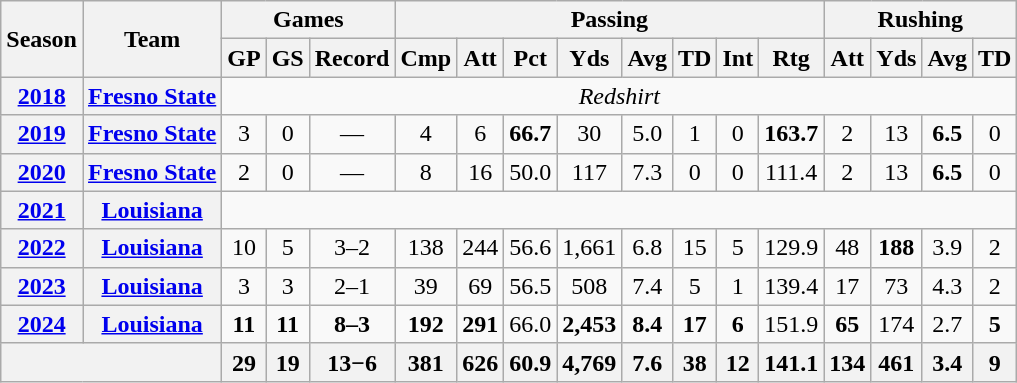<table class="wikitable" style="text-align:center;">
<tr>
<th rowspan="2">Season</th>
<th rowspan="2">Team</th>
<th colspan="3">Games</th>
<th colspan="8">Passing</th>
<th colspan="5">Rushing</th>
</tr>
<tr>
<th>GP</th>
<th>GS</th>
<th>Record</th>
<th>Cmp</th>
<th>Att</th>
<th>Pct</th>
<th>Yds</th>
<th>Avg</th>
<th>TD</th>
<th>Int</th>
<th>Rtg</th>
<th>Att</th>
<th>Yds</th>
<th>Avg</th>
<th>TD</th>
</tr>
<tr>
<th><a href='#'>2018</a></th>
<th><a href='#'>Fresno State</a></th>
<td colspan="15"><em>Redshirt </em></td>
</tr>
<tr>
<th><a href='#'>2019</a></th>
<th><a href='#'>Fresno State</a></th>
<td>3</td>
<td>0</td>
<td>—</td>
<td>4</td>
<td>6</td>
<td><strong>66.7</strong></td>
<td>30</td>
<td>5.0</td>
<td>1</td>
<td>0</td>
<td><strong>163.7</strong></td>
<td>2</td>
<td>13</td>
<td><strong>6.5</strong></td>
<td>0</td>
</tr>
<tr>
<th><a href='#'>2020</a></th>
<th><a href='#'>Fresno State</a></th>
<td>2</td>
<td>0</td>
<td>—</td>
<td>8</td>
<td>16</td>
<td>50.0</td>
<td>117</td>
<td>7.3</td>
<td>0</td>
<td>0</td>
<td>111.4</td>
<td>2</td>
<td>13</td>
<td><strong>6.5</strong></td>
<td>0</td>
</tr>
<tr>
<th><a href='#'>2021</a></th>
<th><a href='#'>Louisiana</a></th>
<td colspan="15"></td>
</tr>
<tr>
<th><a href='#'>2022</a></th>
<th><a href='#'>Louisiana</a></th>
<td>10</td>
<td>5</td>
<td>3–2</td>
<td>138</td>
<td>244</td>
<td>56.6</td>
<td>1,661</td>
<td>6.8</td>
<td>15</td>
<td>5</td>
<td>129.9</td>
<td>48</td>
<td><strong>188</strong></td>
<td>3.9</td>
<td>2</td>
</tr>
<tr>
<th><a href='#'>2023</a></th>
<th><a href='#'>Louisiana</a></th>
<td>3</td>
<td>3</td>
<td>2–1</td>
<td>39</td>
<td>69</td>
<td>56.5</td>
<td>508</td>
<td>7.4</td>
<td>5</td>
<td>1</td>
<td>139.4</td>
<td>17</td>
<td>73</td>
<td>4.3</td>
<td>2</td>
</tr>
<tr>
<th><a href='#'>2024</a></th>
<th><a href='#'>Louisiana</a></th>
<td><strong>11</strong></td>
<td><strong>11</strong></td>
<td><strong>8–3</strong></td>
<td><strong>192</strong></td>
<td><strong>291</strong></td>
<td>66.0</td>
<td><strong>2,453</strong></td>
<td><strong>8.4</strong></td>
<td><strong>17</strong></td>
<td><strong>6</strong></td>
<td>151.9</td>
<td><strong>65</strong></td>
<td>174</td>
<td>2.7</td>
<td><strong>5</strong></td>
</tr>
<tr>
<th colspan="2"></th>
<th>29</th>
<th>19</th>
<th>13−6</th>
<th>381</th>
<th>626</th>
<th>60.9</th>
<th>4,769</th>
<th>7.6</th>
<th>38</th>
<th>12</th>
<th>141.1</th>
<th>134</th>
<th>461</th>
<th>3.4</th>
<th>9</th>
</tr>
</table>
